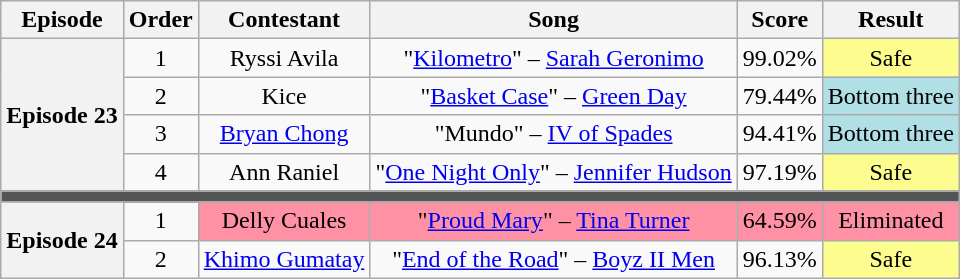<table class="wikitable sortable" style="text-align:center; width:auto;">
<tr>
<th>Episode</th>
<th scope="col">Order</th>
<th scope="col">Contestant</th>
<th scope="col">Song</th>
<th scope="col">Score</th>
<th>Result</th>
</tr>
<tr>
<th rowspan="4"><strong>Episode 23</strong><br><small><em></em></small></th>
<td>1</td>
<td>Ryssi Avila</td>
<td>"<a href='#'>Kilometro</a>" – <a href='#'>Sarah Geronimo</a></td>
<td>99.02%</td>
<td style="background:#FDFC8F;">Safe</td>
</tr>
<tr>
<td>2</td>
<td>Kice</td>
<td>"<a href='#'>Basket Case</a>" – <a href='#'>Green Day</a></td>
<td>79.44%</td>
<td style="background:#b0e0e6;">Bottom three</td>
</tr>
<tr>
<td>3</td>
<td><a href='#'>Bryan Chong</a></td>
<td>"Mundo" – <a href='#'>IV of Spades</a></td>
<td>94.41%</td>
<td style="background:#b0e0e6;">Bottom three</td>
</tr>
<tr>
<td>4</td>
<td>Ann Raniel</td>
<td>"<a href='#'>One Night Only</a>" – <a href='#'>Jennifer Hudson</a></td>
<td>97.19%</td>
<td style="background:#FDFC8F;">Safe</td>
</tr>
<tr>
<th colspan="6" style="background:#555;"></th>
</tr>
<tr>
<th rowspan="2"><strong>Episode 24</strong><br><small><em></em></small></th>
<td>1</td>
<td style="background:#FF91A4;">Delly Cuales</td>
<td style="background:#FF91A4;">"<a href='#'>Proud Mary</a>" – <a href='#'>Tina Turner</a></td>
<td style="background:#FF91A4;">64.59%</td>
<td style="background:#FF91A4;">Eliminated</td>
</tr>
<tr>
<td>2</td>
<td><a href='#'>Khimo Gumatay</a></td>
<td>"<a href='#'>End of the Road</a>" – <a href='#'>Boyz II Men</a></td>
<td>96.13%</td>
<td style="background:#fdfc8f;">Safe</td>
</tr>
</table>
